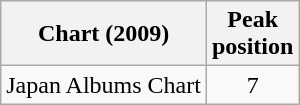<table class="wikitable sortable">
<tr>
<th align="left">Chart (2009)</th>
<th align="left">Peak<br>position</th>
</tr>
<tr>
<td align="left">Japan Albums Chart</td>
<td style="text-align:center;">7</td>
</tr>
</table>
